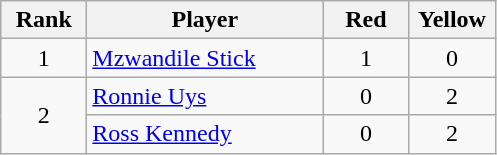<table class="wikitable"  style="text-align: center;">
<tr>
<th style="width:50px;">Rank</th>
<th style="width:150px;">Player</th>
<th style="width:50px;">Red</th>
<th style="width:50px;">Yellow</th>
</tr>
<tr>
<td>1</td>
<td align=left><a href='#'>Mzwandile Stick</a></td>
<td>1</td>
<td>0</td>
</tr>
<tr>
<td rowspan=2>2</td>
<td align=left><a href='#'>Ronnie Uys</a></td>
<td>0</td>
<td>2</td>
</tr>
<tr>
<td style="text-align:left;"><a href='#'>Ross Kennedy</a></td>
<td>0</td>
<td>2</td>
</tr>
</table>
